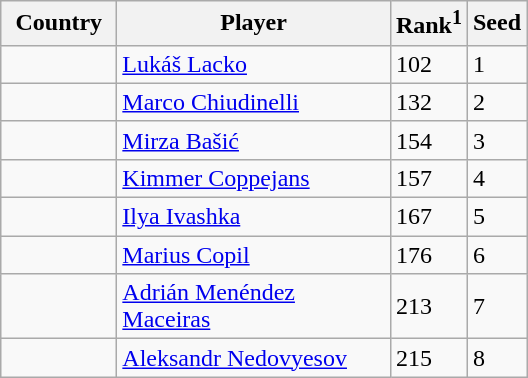<table class="sortable wikitable">
<tr>
<th width="70">Country</th>
<th width="175">Player</th>
<th>Rank<sup>1</sup></th>
<th>Seed</th>
</tr>
<tr>
<td></td>
<td><a href='#'>Lukáš Lacko</a></td>
<td>102</td>
<td>1</td>
</tr>
<tr>
<td></td>
<td><a href='#'>Marco Chiudinelli</a></td>
<td>132</td>
<td>2</td>
</tr>
<tr>
<td></td>
<td><a href='#'>Mirza Bašić</a></td>
<td>154</td>
<td>3</td>
</tr>
<tr>
<td></td>
<td><a href='#'>Kimmer Coppejans</a></td>
<td>157</td>
<td>4</td>
</tr>
<tr>
<td></td>
<td><a href='#'>Ilya Ivashka</a></td>
<td>167</td>
<td>5</td>
</tr>
<tr>
<td></td>
<td><a href='#'>Marius Copil</a></td>
<td>176</td>
<td>6</td>
</tr>
<tr>
<td></td>
<td><a href='#'>Adrián Menéndez Maceiras</a></td>
<td>213</td>
<td>7</td>
</tr>
<tr>
<td></td>
<td><a href='#'>Aleksandr Nedovyesov</a></td>
<td>215</td>
<td>8</td>
</tr>
</table>
